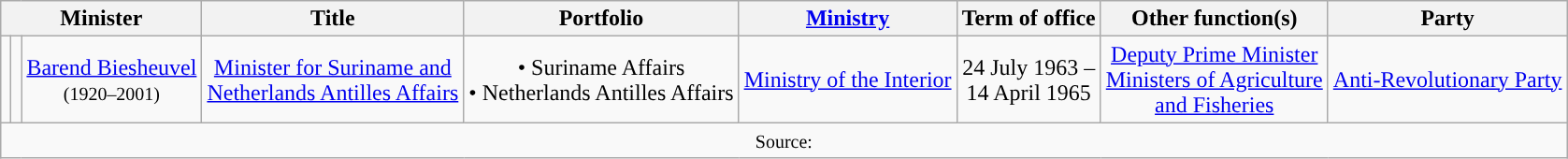<table class="wikitable" style="text-align:center">
<tr>
<th colspan=3>Minister</th>
<th>Title</th>
<th>Portfolio</th>
<th><a href='#'>Ministry</a></th>
<th>Term of office</th>
<th>Other function(s)</th>
<th>Party</th>
</tr>
<tr>
<td style="background:"></td>
<td></td>
<td><a href='#'>Barend Biesheuvel</a> <br> <small>(1920–2001)</small></td>
<td><a href='#'>Minister for Suriname and <br> Netherlands Antilles Affairs</a></td>
<td>• Suriname Affairs <br> • Netherlands Antilles Affairs</td>
<td><a href='#'>Ministry of the Interior</a></td>
<td>24 July 1963 – <br> 14 April 1965</td>
<td><a href='#'>Deputy Prime Minister</a> <br> <a href='#'>Ministers of Agriculture <br> and Fisheries</a></td>
<td><a href='#'>Anti-Revolutionary Party</a></td>
</tr>
<tr>
<td colspan=9><small>Source:</small></td>
</tr>
</table>
